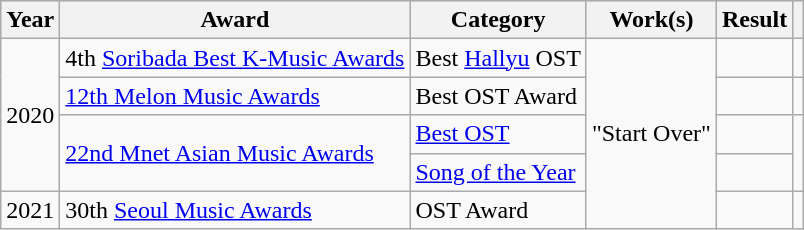<table class="wikitable sortable plainrowheaders">
<tr style="background:#ccc; text-align:center;">
<th scope="col">Year</th>
<th scope="col">Award</th>
<th scope="col">Category</th>
<th scope="col">Work(s)</th>
<th scope="col">Result</th>
<th scope="col" class="unsortable"></th>
</tr>
<tr>
<td rowspan=4>2020</td>
<td>4th <a href='#'>Soribada Best K-Music Awards</a></td>
<td>Best <a href='#'>Hallyu</a> OST</td>
<td rowspan=5>"Start Over"</td>
<td></td>
<td></td>
</tr>
<tr>
<td><a href='#'>12th Melon Music Awards</a></td>
<td>Best OST Award</td>
<td></td>
<td></td>
</tr>
<tr>
<td rowspan=2><a href='#'>22nd Mnet Asian Music Awards</a></td>
<td><a href='#'>Best OST</a></td>
<td></td>
<td rowspan=2></td>
</tr>
<tr>
<td><a href='#'>Song of the Year</a></td>
<td></td>
</tr>
<tr>
<td rowspan=1>2021</td>
<td>30th <a href='#'>Seoul Music Awards</a></td>
<td>OST Award</td>
<td></td>
<td></td>
</tr>
</table>
